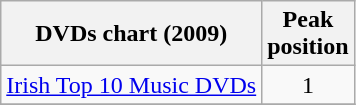<table class="wikitable">
<tr>
<th align="left">DVDs chart (2009)</th>
<th align="left">Peak<br>position</th>
</tr>
<tr>
<td align="left"><a href='#'>Irish Top 10 Music DVDs</a></td>
<td style="text-align:center;">1</td>
</tr>
<tr>
</tr>
</table>
